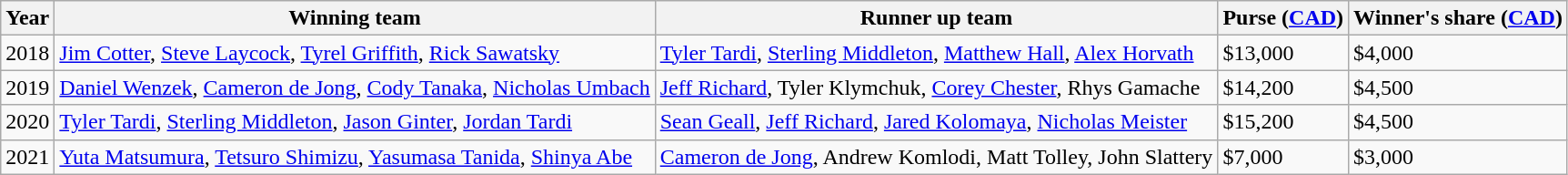<table class="wikitable">
<tr>
<th scope="col">Year</th>
<th scope="col">Winning team</th>
<th scope="col">Runner up team</th>
<th scope="col">Purse (<a href='#'>CAD</a>)</th>
<th scope="col">Winner's share (<a href='#'>CAD</a>)</th>
</tr>
<tr>
<td>2018</td>
<td> <a href='#'>Jim Cotter</a>, <a href='#'>Steve Laycock</a>, <a href='#'>Tyrel Griffith</a>, <a href='#'>Rick Sawatsky</a></td>
<td> <a href='#'>Tyler Tardi</a>, <a href='#'>Sterling Middleton</a>, <a href='#'>Matthew Hall</a>, <a href='#'>Alex Horvath</a></td>
<td>$13,000</td>
<td>$4,000</td>
</tr>
<tr>
<td>2019</td>
<td> <a href='#'>Daniel Wenzek</a>, <a href='#'>Cameron de Jong</a>, <a href='#'>Cody Tanaka</a>, <a href='#'>Nicholas Umbach</a></td>
<td> <a href='#'>Jeff Richard</a>, Tyler Klymchuk, <a href='#'>Corey Chester</a>, Rhys Gamache</td>
<td>$14,200</td>
<td>$4,500</td>
</tr>
<tr>
<td>2020</td>
<td> <a href='#'>Tyler Tardi</a>, <a href='#'>Sterling Middleton</a>, <a href='#'>Jason Ginter</a>, <a href='#'>Jordan Tardi</a></td>
<td> <a href='#'>Sean Geall</a>, <a href='#'>Jeff Richard</a>, <a href='#'>Jared Kolomaya</a>, <a href='#'>Nicholas Meister</a></td>
<td>$15,200</td>
<td>$4,500</td>
</tr>
<tr>
<td>2021</td>
<td> <a href='#'>Yuta Matsumura</a>, <a href='#'>Tetsuro Shimizu</a>, <a href='#'>Yasumasa Tanida</a>, <a href='#'>Shinya Abe</a></td>
<td> <a href='#'>Cameron de Jong</a>, Andrew Komlodi, Matt Tolley, John Slattery</td>
<td>$7,000</td>
<td>$3,000</td>
</tr>
</table>
